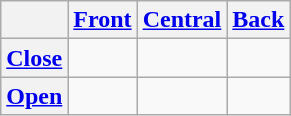<table class="wikitable" style="text-align:center">
<tr>
<th></th>
<th><a href='#'>Front</a></th>
<th><a href='#'>Central</a></th>
<th><a href='#'>Back</a></th>
</tr>
<tr align="center">
<th><a href='#'>Close</a></th>
<td></td>
<td></td>
<td></td>
</tr>
<tr align="center">
<th><a href='#'>Open</a></th>
<td></td>
<td></td>
<td></td>
</tr>
</table>
